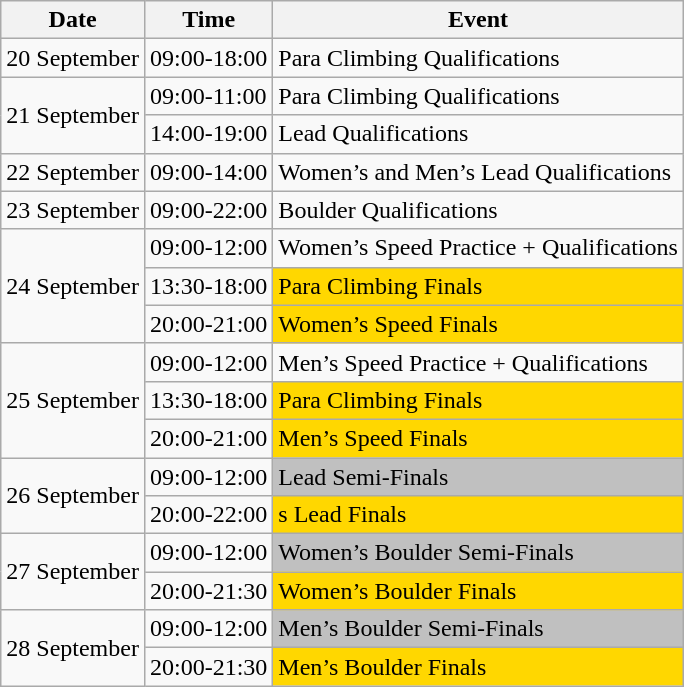<table class="wikitable">
<tr>
<th>Date</th>
<th>Time</th>
<th>Event</th>
</tr>
<tr>
<td>20 September</td>
<td>09:00-18:00</td>
<td>Para Climbing Qualifications</td>
</tr>
<tr>
<td rowspan=2>21 September</td>
<td>09:00-11:00</td>
<td>Para Climbing Qualifications</td>
</tr>
<tr>
<td>14:00-19:00</td>
<td>Lead Qualifications</td>
</tr>
<tr>
<td>22 September</td>
<td>09:00-14:00</td>
<td>Women’s and Men’s Lead Qualifications</td>
</tr>
<tr>
<td>23 September</td>
<td>09:00-22:00</td>
<td>Boulder Qualifications</td>
</tr>
<tr>
<td rowspan=3>24 September</td>
<td>09:00-12:00</td>
<td>Women’s Speed Practice + Qualifications</td>
</tr>
<tr>
<td>13:30-18:00</td>
<td bgcolor="gold">Para Climbing Finals</td>
</tr>
<tr>
<td>20:00-21:00</td>
<td bgcolor="gold">Women’s Speed Finals</td>
</tr>
<tr>
<td rowspan=3>25 September</td>
<td>09:00-12:00</td>
<td>Men’s Speed Practice + Qualifications</td>
</tr>
<tr>
<td>13:30-18:00</td>
<td bgcolor="gold">Para Climbing Finals</td>
</tr>
<tr>
<td>20:00-21:00</td>
<td bgcolor="gold">Men’s Speed Finals</td>
</tr>
<tr>
<td rowspan=2>26 September</td>
<td>09:00-12:00</td>
<td bgcolor="silver">Lead Semi-Finals</td>
</tr>
<tr>
<td>20:00-22:00</td>
<td bgcolor="gold">s Lead Finals</td>
</tr>
<tr>
<td rowspan=2>27 September</td>
<td>09:00-12:00</td>
<td bgcolor="silver">Women’s Boulder Semi-Finals</td>
</tr>
<tr>
<td>20:00-21:30</td>
<td bgcolor="gold">Women’s Boulder Finals</td>
</tr>
<tr>
<td rowspan=2>28 September</td>
<td>09:00-12:00</td>
<td bgcolor="silver">Men’s Boulder Semi-Finals</td>
</tr>
<tr>
<td>20:00-21:30</td>
<td bgcolor="gold">Men’s Boulder Finals</td>
</tr>
</table>
